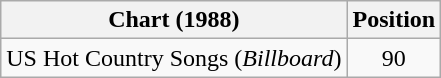<table class="wikitable">
<tr>
<th>Chart (1988)</th>
<th>Position</th>
</tr>
<tr>
<td>US Hot Country Songs (<em>Billboard</em>)</td>
<td align="center">90</td>
</tr>
</table>
